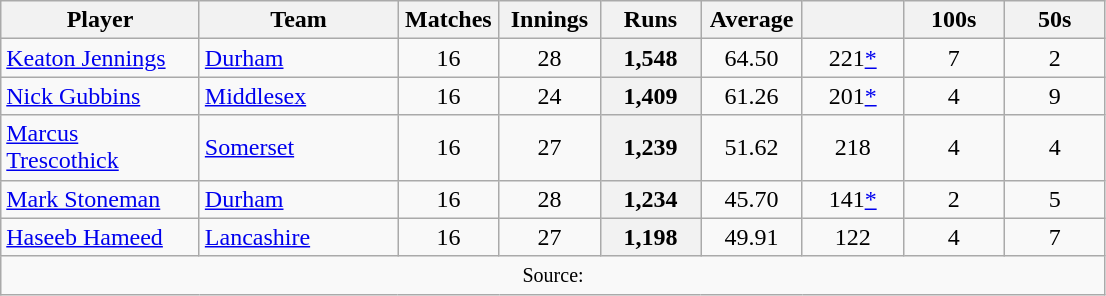<table class="wikitable" style="text-align:center;">
<tr>
<th width=125>Player</th>
<th width=125>Team</th>
<th width=60>Matches</th>
<th width=60>Innings</th>
<th width=60>Runs</th>
<th width=60>Average</th>
<th width=60></th>
<th width=60>100s</th>
<th width=60>50s</th>
</tr>
<tr>
<td align="left"><a href='#'>Keaton Jennings</a></td>
<td align="left"><a href='#'>Durham</a></td>
<td>16</td>
<td>28</td>
<th>1,548</th>
<td>64.50</td>
<td>221<a href='#'>*</a></td>
<td>7</td>
<td>2</td>
</tr>
<tr>
<td align="left"><a href='#'>Nick Gubbins</a></td>
<td align="left"><a href='#'>Middlesex</a></td>
<td>16</td>
<td>24</td>
<th>1,409</th>
<td>61.26</td>
<td>201<a href='#'>*</a></td>
<td>4</td>
<td>9</td>
</tr>
<tr>
<td align="left"><a href='#'>Marcus Trescothick</a></td>
<td align="left"><a href='#'>Somerset</a></td>
<td>16</td>
<td>27</td>
<th>1,239</th>
<td>51.62</td>
<td>218</td>
<td>4</td>
<td>4</td>
</tr>
<tr>
<td align="left"><a href='#'>Mark Stoneman</a></td>
<td align="left"><a href='#'>Durham</a></td>
<td>16</td>
<td>28</td>
<th>1,234</th>
<td>45.70</td>
<td>141<a href='#'>*</a></td>
<td>2</td>
<td>5</td>
</tr>
<tr>
<td align="left"><a href='#'>Haseeb Hameed</a></td>
<td align="left"><a href='#'>Lancashire</a></td>
<td>16</td>
<td>27</td>
<th>1,198</th>
<td>49.91</td>
<td>122</td>
<td>4</td>
<td>7</td>
</tr>
<tr>
<td colspan=9><small>Source:</small></td>
</tr>
</table>
